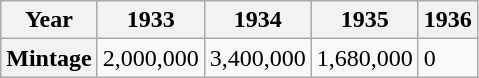<table class="wikitable">
<tr>
<th>Year</th>
<th>1933</th>
<th>1934</th>
<th>1935</th>
<th>1936</th>
</tr>
<tr>
<th>Mintage</th>
<td>2,000,000</td>
<td>3,400,000</td>
<td>1,680,000</td>
<td>0</td>
</tr>
</table>
